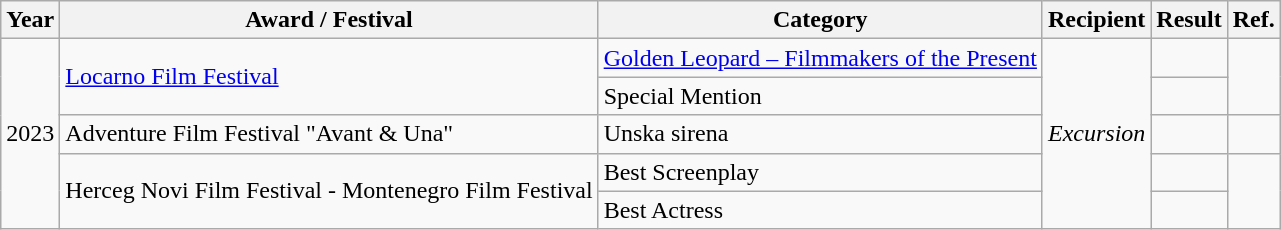<table class="wikitable">
<tr>
<th>Year</th>
<th>Award / Festival</th>
<th>Category</th>
<th>Recipient</th>
<th>Result</th>
<th>Ref.</th>
</tr>
<tr>
<td rowspan="5">2023</td>
<td rowspan="2"><a href='#'>Locarno Film Festival</a></td>
<td><a href='#'>Golden Leopard – Filmmakers of the Present</a></td>
<td rowspan="5"><em>Excursion</em></td>
<td></td>
<td rowspan="2"></td>
</tr>
<tr>
<td>Special Mention</td>
<td></td>
</tr>
<tr>
<td>Adventure Film Festival "Avant & Una"</td>
<td>Unska sirena</td>
<td></td>
<td></td>
</tr>
<tr>
<td rowspan="2">Herceg Novi Film Festival - Montenegro Film Festival</td>
<td>Best Screenplay</td>
<td></td>
<td rowspan="2"></td>
</tr>
<tr>
<td>Best Actress</td>
<td></td>
</tr>
</table>
